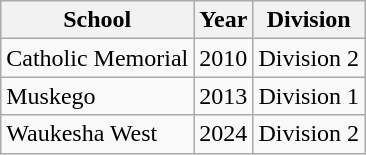<table class="wikitable">
<tr>
<th>School</th>
<th>Year</th>
<th>Division</th>
</tr>
<tr>
<td>Catholic Memorial</td>
<td>2010</td>
<td>Division 2</td>
</tr>
<tr>
<td>Muskego</td>
<td>2013</td>
<td>Division 1</td>
</tr>
<tr>
<td>Waukesha West</td>
<td>2024</td>
<td>Division 2</td>
</tr>
</table>
